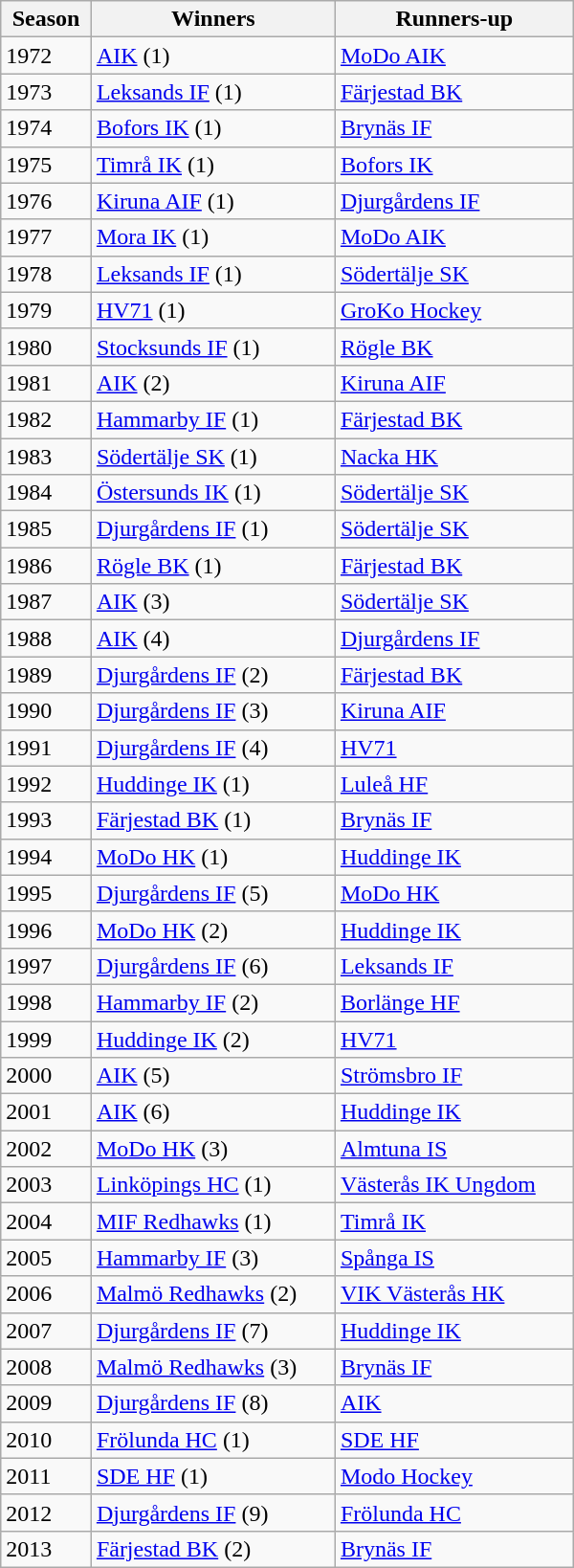<table class="wikitable sortable" style="width:400px;">
<tr>
<th>Season</th>
<th>Winners</th>
<th>Runners-up</th>
</tr>
<tr>
<td>1972</td>
<td><a href='#'>AIK</a> (1)</td>
<td><a href='#'>MoDo AIK</a></td>
</tr>
<tr>
<td>1973</td>
<td><a href='#'>Leksands IF</a> (1)</td>
<td><a href='#'>Färjestad BK</a></td>
</tr>
<tr>
<td>1974</td>
<td><a href='#'>Bofors IK</a> (1)</td>
<td><a href='#'>Brynäs IF</a></td>
</tr>
<tr>
<td>1975</td>
<td><a href='#'>Timrå IK</a> (1)</td>
<td><a href='#'>Bofors IK</a></td>
</tr>
<tr>
<td>1976</td>
<td><a href='#'>Kiruna AIF</a> (1)</td>
<td><a href='#'>Djurgårdens IF</a></td>
</tr>
<tr>
<td>1977</td>
<td><a href='#'>Mora IK</a> (1)</td>
<td><a href='#'>MoDo AIK</a></td>
</tr>
<tr>
<td>1978</td>
<td><a href='#'>Leksands IF</a> (1)</td>
<td><a href='#'>Södertälje SK</a></td>
</tr>
<tr>
<td>1979</td>
<td><a href='#'>HV71</a> (1)</td>
<td><a href='#'>GroKo Hockey</a></td>
</tr>
<tr>
<td>1980</td>
<td><a href='#'>Stocksunds IF</a> (1)</td>
<td><a href='#'>Rögle BK</a></td>
</tr>
<tr>
<td>1981</td>
<td><a href='#'>AIK</a> (2)</td>
<td><a href='#'>Kiruna AIF</a></td>
</tr>
<tr>
<td>1982</td>
<td><a href='#'>Hammarby IF</a> (1)</td>
<td><a href='#'>Färjestad BK</a></td>
</tr>
<tr>
<td>1983</td>
<td><a href='#'>Södertälje SK</a> (1)</td>
<td><a href='#'>Nacka HK</a></td>
</tr>
<tr>
<td>1984</td>
<td><a href='#'>Östersunds IK</a> (1)</td>
<td><a href='#'>Södertälje SK</a></td>
</tr>
<tr>
<td>1985</td>
<td><a href='#'>Djurgårdens IF</a> (1)</td>
<td><a href='#'>Södertälje SK</a></td>
</tr>
<tr>
<td>1986</td>
<td><a href='#'>Rögle BK</a> (1)</td>
<td><a href='#'>Färjestad BK</a></td>
</tr>
<tr>
<td>1987</td>
<td><a href='#'>AIK</a> (3)</td>
<td><a href='#'>Södertälje SK</a></td>
</tr>
<tr>
<td>1988</td>
<td><a href='#'>AIK</a> (4)</td>
<td><a href='#'>Djurgårdens IF</a></td>
</tr>
<tr>
<td>1989</td>
<td><a href='#'>Djurgårdens IF</a> (2)</td>
<td><a href='#'>Färjestad BK</a></td>
</tr>
<tr>
<td>1990</td>
<td><a href='#'>Djurgårdens IF</a> (3)</td>
<td><a href='#'>Kiruna AIF</a></td>
</tr>
<tr>
<td>1991</td>
<td><a href='#'>Djurgårdens IF</a> (4)</td>
<td><a href='#'>HV71</a></td>
</tr>
<tr>
<td>1992</td>
<td><a href='#'>Huddinge IK</a> (1)</td>
<td><a href='#'>Luleå HF</a></td>
</tr>
<tr>
<td>1993</td>
<td><a href='#'>Färjestad BK</a> (1)</td>
<td><a href='#'>Brynäs IF</a></td>
</tr>
<tr>
<td>1994</td>
<td><a href='#'>MoDo HK</a> (1)</td>
<td><a href='#'>Huddinge IK</a></td>
</tr>
<tr>
<td>1995</td>
<td><a href='#'>Djurgårdens IF</a> (5)</td>
<td><a href='#'>MoDo HK</a></td>
</tr>
<tr>
<td>1996</td>
<td><a href='#'>MoDo HK</a> (2)</td>
<td><a href='#'>Huddinge IK</a></td>
</tr>
<tr>
<td>1997</td>
<td><a href='#'>Djurgårdens IF</a> (6)</td>
<td><a href='#'>Leksands IF</a></td>
</tr>
<tr>
<td>1998</td>
<td><a href='#'>Hammarby IF</a> (2)</td>
<td><a href='#'>Borlänge HF</a></td>
</tr>
<tr>
<td>1999</td>
<td><a href='#'>Huddinge IK</a> (2)</td>
<td><a href='#'>HV71</a></td>
</tr>
<tr>
<td>2000</td>
<td><a href='#'>AIK</a> (5)</td>
<td><a href='#'>Strömsbro IF</a></td>
</tr>
<tr>
<td>2001</td>
<td><a href='#'>AIK</a> (6)</td>
<td><a href='#'>Huddinge IK</a></td>
</tr>
<tr>
<td>2002</td>
<td><a href='#'>MoDo HK</a> (3)</td>
<td><a href='#'>Almtuna IS</a></td>
</tr>
<tr>
<td>2003</td>
<td><a href='#'>Linköpings HC</a> (1)</td>
<td><a href='#'>Västerås IK Ungdom</a></td>
</tr>
<tr>
<td>2004</td>
<td><a href='#'>MIF Redhawks</a> (1)</td>
<td><a href='#'>Timrå IK</a></td>
</tr>
<tr>
<td>2005</td>
<td><a href='#'>Hammarby IF</a> (3)</td>
<td><a href='#'>Spånga IS</a></td>
</tr>
<tr>
<td>2006</td>
<td><a href='#'>Malmö Redhawks</a> (2)</td>
<td><a href='#'>VIK Västerås HK</a></td>
</tr>
<tr>
<td>2007</td>
<td><a href='#'>Djurgårdens IF</a> (7)</td>
<td><a href='#'>Huddinge IK</a></td>
</tr>
<tr>
<td>2008</td>
<td><a href='#'>Malmö Redhawks</a> (3)</td>
<td><a href='#'>Brynäs IF</a></td>
</tr>
<tr>
<td>2009</td>
<td><a href='#'>Djurgårdens IF</a> (8)</td>
<td><a href='#'>AIK</a></td>
</tr>
<tr>
<td>2010</td>
<td><a href='#'>Frölunda HC</a> (1)</td>
<td><a href='#'>SDE HF</a></td>
</tr>
<tr>
<td>2011</td>
<td><a href='#'>SDE HF</a> (1)</td>
<td><a href='#'>Modo Hockey</a></td>
</tr>
<tr>
<td>2012</td>
<td><a href='#'>Djurgårdens IF</a> (9)</td>
<td><a href='#'>Frölunda HC</a></td>
</tr>
<tr>
<td>2013</td>
<td><a href='#'>Färjestad BK</a> (2)</td>
<td><a href='#'>Brynäs IF</a></td>
</tr>
</table>
